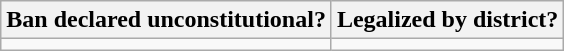<table class="wikitable">
<tr>
<th>Ban declared unconstitutional?</th>
<th>Legalized by district?</th>
</tr>
<tr>
<td></td>
<td></td>
</tr>
</table>
